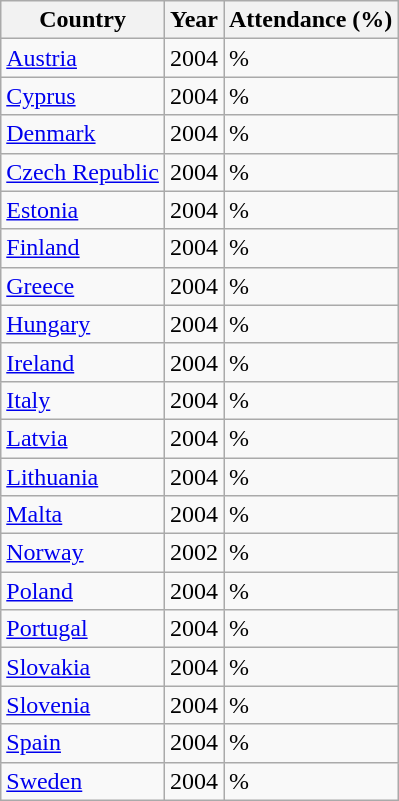<table class="wikitable sortable">
<tr>
<th>Country</th>
<th>Year</th>
<th>Attendance (%)</th>
</tr>
<tr>
<td><a href='#'>Austria</a></td>
<td>2004</td>
<td>%</td>
</tr>
<tr>
<td><a href='#'>Cyprus</a></td>
<td>2004</td>
<td>%</td>
</tr>
<tr>
<td><a href='#'>Denmark</a></td>
<td>2004</td>
<td>%</td>
</tr>
<tr>
<td><a href='#'>Czech Republic</a></td>
<td>2004</td>
<td>%</td>
</tr>
<tr>
<td><a href='#'>Estonia</a></td>
<td>2004</td>
<td>%</td>
</tr>
<tr>
<td><a href='#'>Finland</a></td>
<td>2004</td>
<td>%</td>
</tr>
<tr>
<td><a href='#'>Greece</a></td>
<td>2004</td>
<td>%</td>
</tr>
<tr>
<td><a href='#'>Hungary</a></td>
<td>2004</td>
<td>%</td>
</tr>
<tr>
<td><a href='#'>Ireland</a></td>
<td>2004</td>
<td>%</td>
</tr>
<tr>
<td><a href='#'>Italy</a></td>
<td>2004</td>
<td>%</td>
</tr>
<tr>
<td><a href='#'>Latvia</a></td>
<td>2004</td>
<td>%</td>
</tr>
<tr>
<td><a href='#'>Lithuania</a></td>
<td>2004</td>
<td>%</td>
</tr>
<tr>
<td><a href='#'>Malta</a></td>
<td>2004</td>
<td>%</td>
</tr>
<tr>
<td><a href='#'>Norway</a></td>
<td>2002</td>
<td>%</td>
</tr>
<tr>
<td><a href='#'>Poland</a></td>
<td>2004</td>
<td>%</td>
</tr>
<tr>
<td><a href='#'>Portugal</a></td>
<td>2004</td>
<td>%</td>
</tr>
<tr>
<td><a href='#'>Slovakia</a></td>
<td>2004</td>
<td>%</td>
</tr>
<tr>
<td><a href='#'>Slovenia</a></td>
<td>2004</td>
<td>%</td>
</tr>
<tr>
<td><a href='#'>Spain</a></td>
<td>2004</td>
<td>%</td>
</tr>
<tr>
<td><a href='#'>Sweden</a></td>
<td>2004</td>
<td>%</td>
</tr>
</table>
